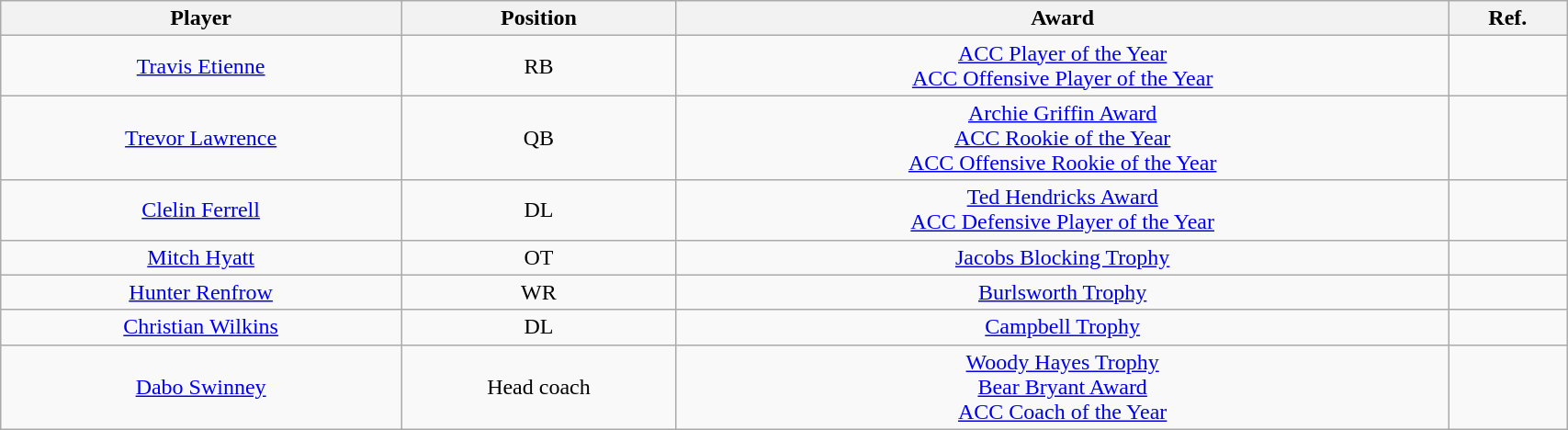<table class="wikitable" style="width: 90%;text-align: center;">
<tr>
<th style=>Player</th>
<th style=>Position</th>
<th style=>Award</th>
<th style=>Ref.</th>
</tr>
<tr align="center">
<td><a href='#'>Travis Etienne</a></td>
<td>RB</td>
<td><a href='#'>ACC Player of the Year</a><br><a href='#'>ACC Offensive Player of the Year</a></td>
<td></td>
</tr>
<tr align="center">
<td><a href='#'>Trevor Lawrence</a></td>
<td>QB</td>
<td><a href='#'>Archie Griffin Award</a><br><a href='#'>ACC Rookie of the Year</a><br><a href='#'>ACC Offensive Rookie of the Year</a></td>
<td><br></td>
</tr>
<tr align="center">
<td><a href='#'>Clelin Ferrell</a></td>
<td>DL</td>
<td><a href='#'>Ted Hendricks Award</a><br><a href='#'>ACC Defensive Player of the Year</a></td>
<td><br></td>
</tr>
<tr align="center">
<td><a href='#'>Mitch Hyatt</a></td>
<td>OT</td>
<td><a href='#'>Jacobs Blocking Trophy</a></td>
<td></td>
</tr>
<tr align="center">
<td><a href='#'>Hunter Renfrow</a></td>
<td>WR</td>
<td><a href='#'>Burlsworth Trophy</a></td>
<td></td>
</tr>
<tr align="center">
<td><a href='#'>Christian Wilkins</a></td>
<td>DL</td>
<td><a href='#'>Campbell Trophy</a></td>
<td></td>
</tr>
<tr align="center">
<td><a href='#'>Dabo Swinney</a></td>
<td>Head coach</td>
<td><a href='#'>Woody Hayes Trophy</a><br><a href='#'>Bear Bryant Award</a><br><a href='#'>ACC Coach of the Year</a></td>
<td><br><br></td>
</tr>
</table>
